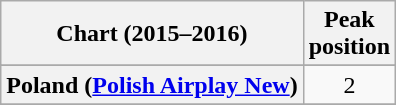<table class="wikitable sortable plainrowheaders">
<tr>
<th scope="col">Chart (2015–2016)</th>
<th scope="col">Peak<br>position</th>
</tr>
<tr>
</tr>
<tr>
<th scope="row">Poland (<a href='#'>Polish Airplay New</a>)</th>
<td align="center">2</td>
</tr>
<tr>
</tr>
</table>
